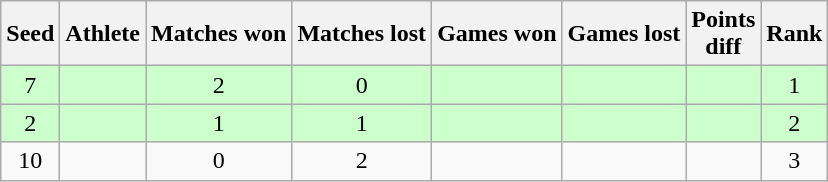<table class="wikitable">
<tr>
<th>Seed</th>
<th>Athlete</th>
<th>Matches won</th>
<th>Matches lost</th>
<th>Games won</th>
<th>Games lost</th>
<th>Points<br>diff</th>
<th>Rank</th>
</tr>
<tr bgcolor="#ccffcc">
<td align="center">7</td>
<td></td>
<td align="center">2</td>
<td align="center">0</td>
<td align="center"></td>
<td align="center"></td>
<td align="center"></td>
<td align="center">1</td>
</tr>
<tr bgcolor="#ccffcc">
<td align="center">2</td>
<td></td>
<td align="center">1</td>
<td align="center">1</td>
<td align="center"></td>
<td align="center"></td>
<td align="center"></td>
<td align="center">2</td>
</tr>
<tr>
<td align="center">10</td>
<td></td>
<td align="center">0</td>
<td align="center">2</td>
<td align="center"></td>
<td align="center"></td>
<td align="center"></td>
<td align="center">3</td>
</tr>
</table>
